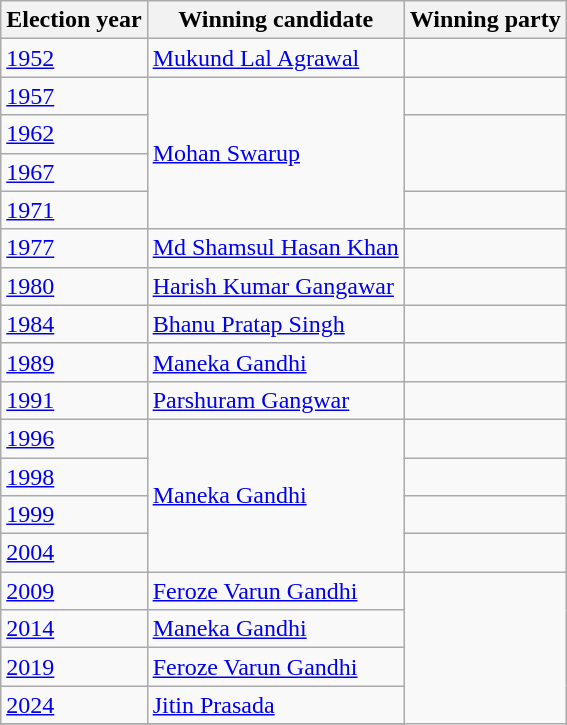<table class="wikitable sortable static-row-numbers static-row-header-text col1center hover-highlight">
<tr>
<th>Election year</th>
<th>Winning candidate</th>
<th colspan=2>Winning party</th>
</tr>
<tr>
<td><a href='#'>1952</a></td>
<td><a href='#'>Mukund Lal Agrawal</a></td>
<td></td>
</tr>
<tr>
<td><a href='#'>1957</a></td>
<td rowspan="4"><a href='#'>Mohan Swarup</a></td>
<td></td>
</tr>
<tr>
<td><a href='#'>1962</a></td>
</tr>
<tr>
<td><a href='#'>1967</a></td>
</tr>
<tr>
<td><a href='#'>1971</a></td>
<td></td>
</tr>
<tr>
<td><a href='#'>1977</a></td>
<td><a href='#'>Md Shamsul Hasan Khan</a></td>
<td></td>
</tr>
<tr>
<td><a href='#'>1980</a></td>
<td><a href='#'>Harish Kumar Gangawar</a></td>
<td></td>
</tr>
<tr>
<td><a href='#'>1984</a></td>
<td><a href='#'>Bhanu Pratap Singh</a></td>
</tr>
<tr>
<td><a href='#'>1989</a></td>
<td><a href='#'>Maneka Gandhi</a></td>
<td></td>
</tr>
<tr>
<td><a href='#'>1991</a></td>
<td><a href='#'>Parshuram Gangwar</a></td>
<td></td>
</tr>
<tr>
<td><a href='#'>1996</a></td>
<td rowspan="4"><a href='#'>Maneka Gandhi</a></td>
<td></td>
</tr>
<tr>
<td><a href='#'>1998</a></td>
<td></td>
</tr>
<tr>
<td><a href='#'>1999</a></td>
</tr>
<tr>
<td><a href='#'>2004</a></td>
<td></td>
</tr>
<tr>
<td><a href='#'>2009</a></td>
<td><a href='#'>Feroze Varun Gandhi</a></td>
</tr>
<tr>
<td><a href='#'>2014</a></td>
<td><a href='#'>Maneka Gandhi</a></td>
</tr>
<tr>
<td><a href='#'>2019</a></td>
<td><a href='#'>Feroze Varun Gandhi</a></td>
</tr>
<tr>
<td><a href='#'>2024</a></td>
<td><a href='#'>Jitin Prasada</a></td>
</tr>
<tr>
</tr>
</table>
